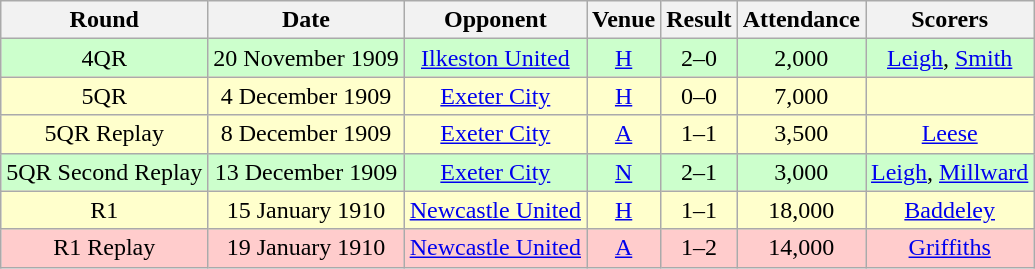<table class="wikitable" style="font-size:100%; text-align:center">
<tr>
<th>Round</th>
<th>Date</th>
<th>Opponent</th>
<th>Venue</th>
<th>Result</th>
<th>Attendance</th>
<th>Scorers</th>
</tr>
<tr style="background-color: #CCFFCC;">
<td>4QR</td>
<td>20 November 1909</td>
<td><a href='#'>Ilkeston United</a></td>
<td><a href='#'>H</a></td>
<td>2–0</td>
<td>2,000</td>
<td><a href='#'>Leigh</a>, <a href='#'>Smith</a></td>
</tr>
<tr style="background-color: #FFFFCC;">
<td>5QR</td>
<td>4 December 1909</td>
<td><a href='#'>Exeter City</a></td>
<td><a href='#'>H</a></td>
<td>0–0</td>
<td>7,000</td>
<td></td>
</tr>
<tr style="background-color: #FFFFCC;">
<td>5QR Replay</td>
<td>8 December 1909</td>
<td><a href='#'>Exeter City</a></td>
<td><a href='#'>A</a></td>
<td>1–1</td>
<td>3,500</td>
<td><a href='#'>Leese</a></td>
</tr>
<tr style="background-color: #CCFFCC;">
<td>5QR Second Replay</td>
<td>13 December 1909</td>
<td><a href='#'>Exeter City</a></td>
<td><a href='#'>N</a></td>
<td>2–1</td>
<td>3,000</td>
<td><a href='#'>Leigh</a>, <a href='#'>Millward</a></td>
</tr>
<tr style="background-color: #FFFFCC;">
<td>R1</td>
<td>15 January 1910</td>
<td><a href='#'>Newcastle United</a></td>
<td><a href='#'>H</a></td>
<td>1–1</td>
<td>18,000</td>
<td><a href='#'>Baddeley</a></td>
</tr>
<tr style="background-color: #FFCCCC;">
<td>R1 Replay</td>
<td>19 January 1910</td>
<td><a href='#'>Newcastle United</a></td>
<td><a href='#'>A</a></td>
<td>1–2</td>
<td>14,000</td>
<td><a href='#'>Griffiths</a></td>
</tr>
</table>
